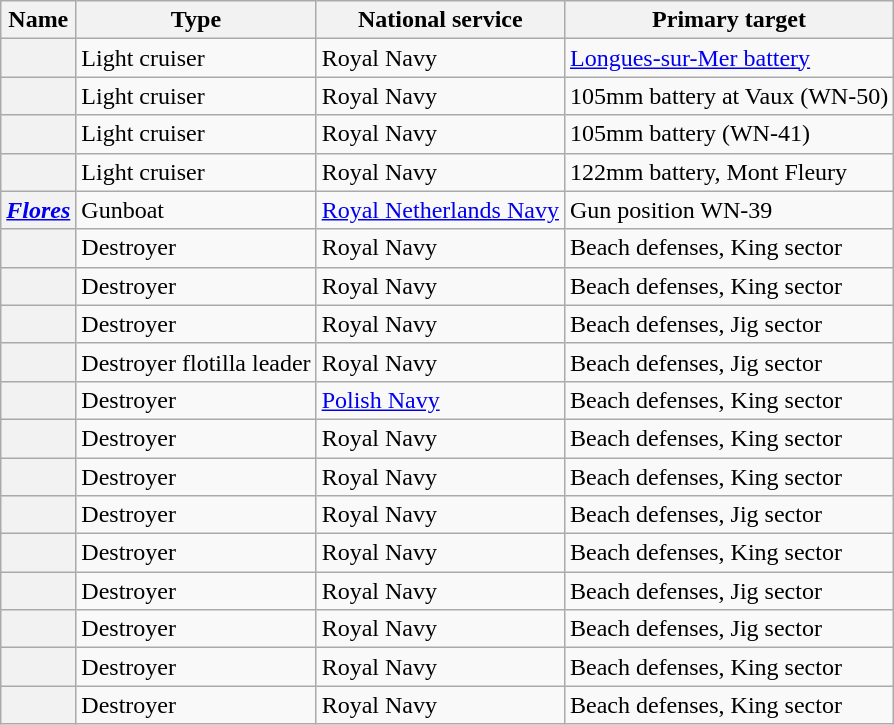<table class="wikitable plainrowheaders sortable">
<tr>
<th scope="col">Name</th>
<th scope="col">Type</th>
<th scope="col">National service</th>
<th scope="col">Primary target</th>
</tr>
<tr>
<th scope="row"></th>
<td>Light cruiser</td>
<td>Royal Navy</td>
<td><a href='#'>Longues-sur-Mer battery</a></td>
</tr>
<tr>
<th scope="row"></th>
<td>Light cruiser</td>
<td>Royal Navy</td>
<td>105mm battery at Vaux (WN-50)</td>
</tr>
<tr>
<th scope="row"></th>
<td>Light cruiser</td>
<td>Royal Navy</td>
<td>105mm battery (WN-41)</td>
</tr>
<tr>
<th scope="row"></th>
<td>Light cruiser</td>
<td>Royal Navy</td>
<td>122mm battery, Mont Fleury</td>
</tr>
<tr>
<th scope="row"><em><a href='#'>Flores</a></em></th>
<td>Gunboat</td>
<td><a href='#'>Royal Netherlands Navy</a></td>
<td>Gun position WN-39</td>
</tr>
<tr>
<th scope="row"></th>
<td>Destroyer</td>
<td>Royal Navy</td>
<td>Beach defenses, King sector</td>
</tr>
<tr>
<th scope="row"></th>
<td>Destroyer</td>
<td>Royal Navy</td>
<td>Beach defenses, King sector</td>
</tr>
<tr>
<th scope="row"></th>
<td>Destroyer</td>
<td>Royal Navy</td>
<td>Beach defenses, Jig sector</td>
</tr>
<tr>
<th scope="row"></th>
<td>Destroyer flotilla leader</td>
<td>Royal Navy</td>
<td>Beach defenses, Jig sector</td>
</tr>
<tr>
<th scope="row"></th>
<td>Destroyer</td>
<td><a href='#'>Polish Navy</a></td>
<td>Beach defenses, King sector</td>
</tr>
<tr>
<th scope="row"></th>
<td>Destroyer</td>
<td>Royal Navy</td>
<td>Beach defenses, King sector</td>
</tr>
<tr>
<th scope="row"></th>
<td>Destroyer</td>
<td>Royal Navy</td>
<td>Beach defenses, King sector</td>
</tr>
<tr>
<th scope="row"></th>
<td>Destroyer</td>
<td>Royal Navy</td>
<td>Beach defenses, Jig sector</td>
</tr>
<tr>
<th scope="row"></th>
<td>Destroyer</td>
<td>Royal Navy</td>
<td>Beach defenses, King sector</td>
</tr>
<tr>
<th scope="row"></th>
<td>Destroyer</td>
<td>Royal Navy</td>
<td>Beach defenses, Jig sector</td>
</tr>
<tr>
<th scope="row"></th>
<td>Destroyer</td>
<td>Royal Navy</td>
<td>Beach defenses, Jig sector</td>
</tr>
<tr>
<th scope="row"></th>
<td>Destroyer</td>
<td>Royal Navy</td>
<td>Beach defenses, King sector</td>
</tr>
<tr>
<th scope="row"></th>
<td>Destroyer</td>
<td>Royal Navy</td>
<td>Beach defenses, King sector</td>
</tr>
</table>
